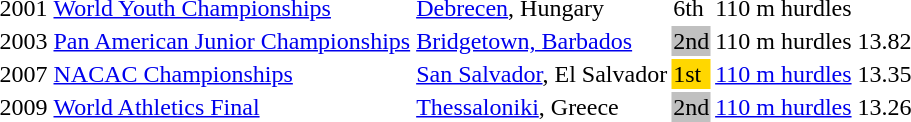<table>
<tr>
<td>2001</td>
<td><a href='#'>World Youth Championships</a></td>
<td><a href='#'>Debrecen</a>, Hungary</td>
<td>6th</td>
<td>110 m hurdles</td>
<td></td>
</tr>
<tr>
<td>2003</td>
<td><a href='#'>Pan American Junior Championships</a></td>
<td><a href='#'>Bridgetown, Barbados</a></td>
<td bgcolor=silver>2nd</td>
<td>110 m hurdles</td>
<td>13.82</td>
</tr>
<tr>
<td>2007</td>
<td><a href='#'>NACAC Championships</a></td>
<td><a href='#'>San Salvador</a>, El Salvador</td>
<td bgcolor=gold>1st</td>
<td><a href='#'>110 m hurdles</a></td>
<td>13.35</td>
</tr>
<tr>
<td>2009</td>
<td><a href='#'>World Athletics Final</a></td>
<td><a href='#'>Thessaloniki</a>, Greece</td>
<td bgcolor=silver>2nd</td>
<td><a href='#'>110 m hurdles</a></td>
<td>13.26</td>
</tr>
</table>
